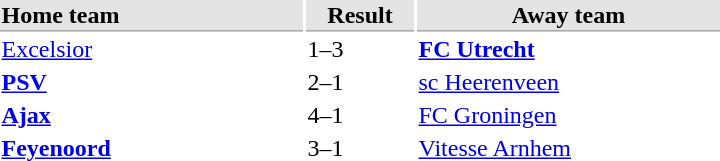<table>
<tr bgcolor="#E4E4E4">
<th style="border-bottom:1px solid #AAAAAA" width="200" align="left">Home team</th>
<th style="border-bottom:1px solid #AAAAAA" width="70" align="center">Result</th>
<th style="border-bottom:1px solid #AAAAAA" width="200">Away team</th>
</tr>
<tr>
<td><a href='#'>Excelsior</a></td>
<td>1–3</td>
<td><strong><a href='#'>FC Utrecht</a></strong></td>
</tr>
<tr>
<td><strong><a href='#'>PSV</a></strong></td>
<td>2–1</td>
<td><a href='#'>sc Heerenveen</a></td>
</tr>
<tr>
<td><strong><a href='#'>Ajax</a></strong></td>
<td>4–1</td>
<td><a href='#'>FC Groningen</a></td>
</tr>
<tr>
<td><strong><a href='#'>Feyenoord</a></strong></td>
<td>3–1</td>
<td><a href='#'>Vitesse Arnhem</a></td>
</tr>
</table>
